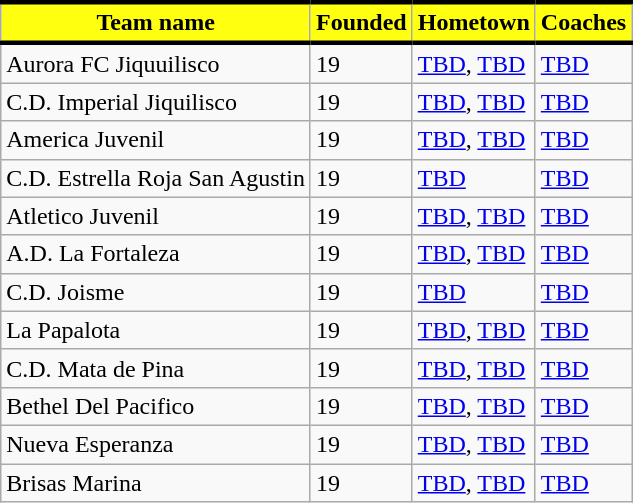<table class="wikitable">
<tr>
<th style="background:#FFFF10; color:black; border-top:black 3px solid; border-bottom:black 3px solid;">Team name</th>
<th style="background:#FFFF10; color:black; border-top:black 3px solid; border-bottom:black 3px solid;">Founded</th>
<th style="background:#FFFF10; color:black; border-top:black 3px solid; border-bottom:black 3px solid;">Hometown</th>
<th style="background:#FFFF10; color:black; border-top:black 3px solid; border-bottom:black 3px solid;">Coaches</th>
</tr>
<tr>
<td>Aurora FC Jiquuilisco</td>
<td>19</td>
<td> <a href='#'>TBD</a>, <a href='#'>TBD</a></td>
<td> <a href='#'>TBD</a></td>
</tr>
<tr>
<td>C.D. Imperial Jiquilisco</td>
<td>19</td>
<td> <a href='#'>TBD</a>, <a href='#'>TBD</a></td>
<td> <a href='#'>TBD</a></td>
</tr>
<tr>
<td>America Juvenil</td>
<td>19</td>
<td> <a href='#'>TBD</a>, <a href='#'>TBD</a></td>
<td> <a href='#'>TBD</a></td>
</tr>
<tr>
<td>C.D. Estrella Roja San Agustin</td>
<td>19</td>
<td> <a href='#'>TBD</a></td>
<td> <a href='#'>TBD</a></td>
</tr>
<tr>
<td>Atletico Juvenil</td>
<td>19</td>
<td> <a href='#'>TBD</a>, <a href='#'>TBD</a></td>
<td> <a href='#'>TBD</a></td>
</tr>
<tr>
<td>A.D. La Fortaleza</td>
<td>19</td>
<td> <a href='#'>TBD</a>, <a href='#'>TBD</a></td>
<td> <a href='#'>TBD</a></td>
</tr>
<tr>
<td>C.D. Joisme</td>
<td>19</td>
<td> <a href='#'>TBD</a></td>
<td> <a href='#'>TBD</a></td>
</tr>
<tr>
<td>La Papalota</td>
<td>19</td>
<td> <a href='#'>TBD</a>, <a href='#'>TBD</a></td>
<td> <a href='#'>TBD</a></td>
</tr>
<tr>
<td>C.D. Mata de Pina</td>
<td>19</td>
<td> <a href='#'>TBD</a>, <a href='#'>TBD</a></td>
<td> <a href='#'>TBD</a></td>
</tr>
<tr>
<td>Bethel Del Pacifico</td>
<td>19</td>
<td> <a href='#'>TBD</a>, <a href='#'>TBD</a></td>
<td> <a href='#'>TBD</a></td>
</tr>
<tr>
<td>Nueva Esperanza</td>
<td>19</td>
<td> <a href='#'>TBD</a>, <a href='#'>TBD</a></td>
<td> <a href='#'>TBD</a></td>
</tr>
<tr>
<td>Brisas Marina</td>
<td>19</td>
<td> <a href='#'>TBD</a>, <a href='#'>TBD</a></td>
<td> <a href='#'>TBD</a></td>
</tr>
</table>
